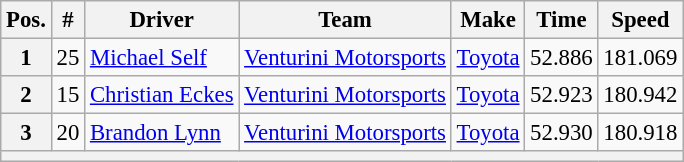<table class="wikitable" style="font-size:95%">
<tr>
<th>Pos.</th>
<th>#</th>
<th>Driver</th>
<th>Team</th>
<th>Make</th>
<th>Time</th>
<th>Speed</th>
</tr>
<tr>
<th>1</th>
<td>25</td>
<td><a href='#'>Michael Self</a></td>
<td><a href='#'>Venturini Motorsports</a></td>
<td><a href='#'>Toyota</a></td>
<td>52.886</td>
<td>181.069</td>
</tr>
<tr>
<th>2</th>
<td>15</td>
<td><a href='#'>Christian Eckes</a></td>
<td><a href='#'>Venturini Motorsports</a></td>
<td><a href='#'>Toyota</a></td>
<td>52.923</td>
<td>180.942</td>
</tr>
<tr>
<th>3</th>
<td>20</td>
<td><a href='#'>Brandon Lynn</a></td>
<td><a href='#'>Venturini Motorsports</a></td>
<td><a href='#'>Toyota</a></td>
<td>52.930</td>
<td>180.918</td>
</tr>
<tr>
<th colspan="7"></th>
</tr>
</table>
